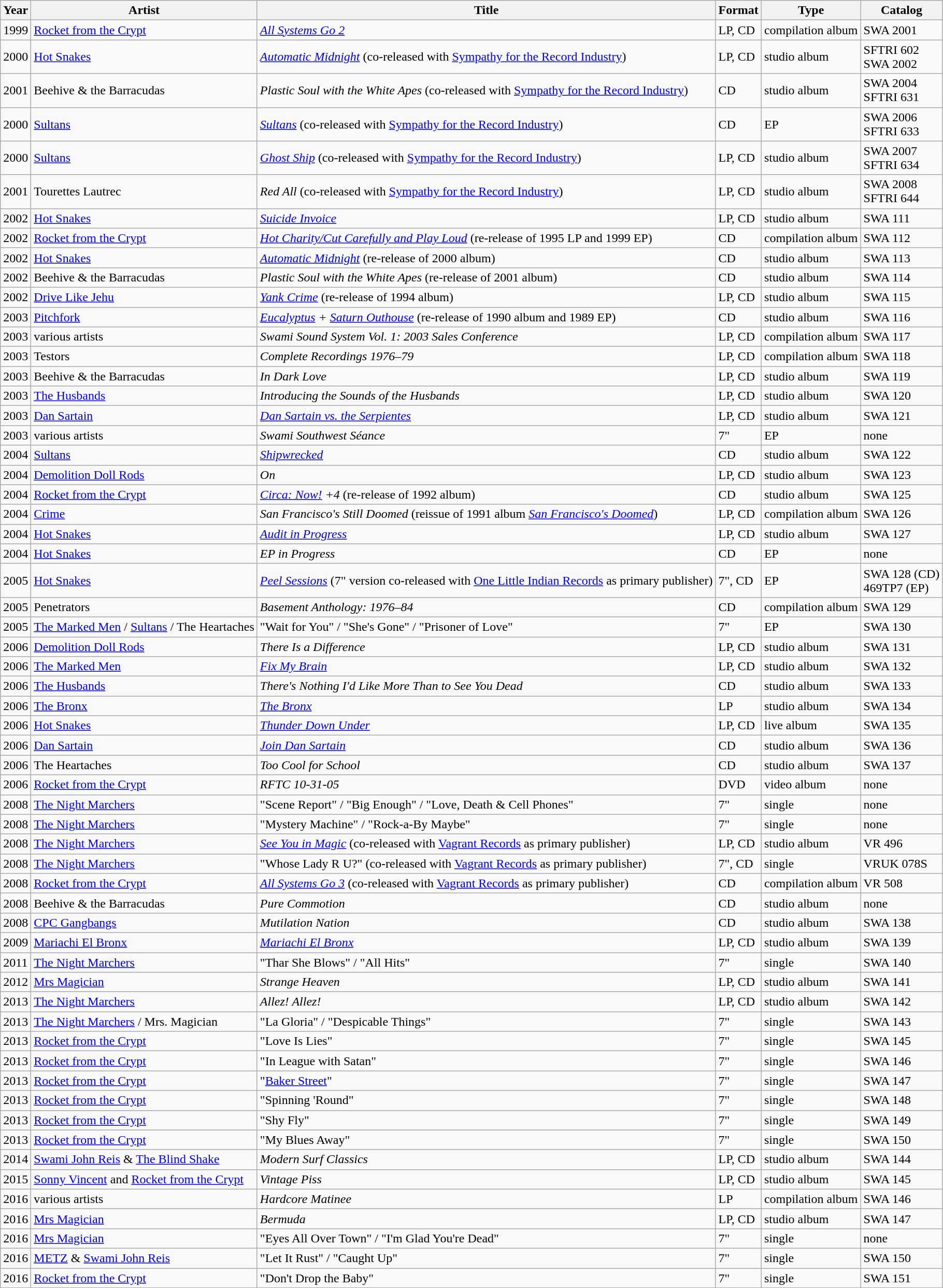<table class="wikitable sortable">
<tr>
<th>Year</th>
<th>Artist</th>
<th>Title</th>
<th>Format</th>
<th>Type</th>
<th>Catalog</th>
</tr>
<tr>
<td>1999</td>
<td><a href='#'>Rocket from the Crypt</a></td>
<td><em><a href='#'>All Systems Go 2</a></em></td>
<td>LP, CD</td>
<td>compilation album</td>
<td>SWA 2001</td>
</tr>
<tr>
<td>2000</td>
<td><a href='#'>Hot Snakes</a></td>
<td><em><a href='#'>Automatic Midnight</a></em> (co-released with <a href='#'>Sympathy for the Record Industry</a>)</td>
<td>LP, CD</td>
<td>studio album</td>
<td>SFTRI 602<br>SWA 2002</td>
</tr>
<tr>
<td>2001</td>
<td>Beehive & the Barracudas</td>
<td><em>Plastic Soul with the White Apes</em> (co-released with <a href='#'>Sympathy for the Record Industry</a>)</td>
<td>CD</td>
<td>studio album</td>
<td>SWA 2004<br>SFTRI 631</td>
</tr>
<tr>
<td>2000</td>
<td><a href='#'>Sultans</a></td>
<td><em><a href='#'>Sultans</a></em> (co-released with <a href='#'>Sympathy for the Record Industry</a>)</td>
<td>CD</td>
<td>EP</td>
<td>SWA 2006<br>SFTRI 633</td>
</tr>
<tr>
<td>2000</td>
<td><a href='#'>Sultans</a></td>
<td><em><a href='#'>Ghost Ship</a></em> (co-released with <a href='#'>Sympathy for the Record Industry</a>)</td>
<td>LP, CD</td>
<td>studio album</td>
<td>SWA 2007<br>SFTRI 634</td>
</tr>
<tr>
<td>2001</td>
<td>Tourettes Lautrec</td>
<td><em>Red All</em> (co-released with <a href='#'>Sympathy for the Record Industry</a>)</td>
<td>LP, CD</td>
<td>studio album</td>
<td>SWA 2008<br>SFTRI 644</td>
</tr>
<tr>
<td>2002</td>
<td><a href='#'>Hot Snakes</a></td>
<td><em><a href='#'>Suicide Invoice</a></em></td>
<td>LP, CD</td>
<td>studio album</td>
<td>SWA 111</td>
</tr>
<tr>
<td>2002</td>
<td><a href='#'>Rocket from the Crypt</a></td>
<td><em><a href='#'>Hot Charity/Cut Carefully and Play Loud</a></em> (re-release of 1995 LP and 1999 EP)</td>
<td>CD</td>
<td>compilation album</td>
<td>SWA 112</td>
</tr>
<tr>
<td>2002</td>
<td><a href='#'>Hot Snakes</a></td>
<td><em><a href='#'>Automatic Midnight</a></em> (re-release of 2000 album)</td>
<td>CD</td>
<td>studio album</td>
<td>SWA 113</td>
</tr>
<tr>
<td>2002</td>
<td>Beehive & the Barracudas</td>
<td><em>Plastic Soul with the White Apes</em> (re-release of 2001 album)</td>
<td>CD</td>
<td>studio album</td>
<td>SWA 114</td>
</tr>
<tr>
<td>2002</td>
<td><a href='#'>Drive Like Jehu</a></td>
<td><em><a href='#'>Yank Crime</a></em> (re-release of 1994 album)</td>
<td>LP, CD</td>
<td>studio album</td>
<td>SWA 115</td>
</tr>
<tr>
<td>2003</td>
<td><a href='#'>Pitchfork</a></td>
<td><em><a href='#'>Eucalyptus</a> + <a href='#'>Saturn Outhouse</a></em> (re-release of 1990 album and 1989 EP)</td>
<td>CD</td>
<td>studio album</td>
<td>SWA 116</td>
</tr>
<tr>
<td>2003</td>
<td>various artists</td>
<td><em>Swami Sound System Vol. 1: 2003 Sales Conference</em></td>
<td>LP, CD</td>
<td>compilation album</td>
<td>SWA 117</td>
</tr>
<tr>
<td>2003</td>
<td>Testors</td>
<td><em>Complete Recordings 1976–79</em></td>
<td>LP, CD</td>
<td>compilation album</td>
<td>SWA 118</td>
</tr>
<tr>
<td>2003</td>
<td>Beehive & the Barracudas</td>
<td><em>In Dark Love</em></td>
<td>LP, CD</td>
<td>studio album</td>
<td>SWA 119</td>
</tr>
<tr>
<td>2003</td>
<td><a href='#'>The Husbands</a></td>
<td><em>Introducing the Sounds of the Husbands</em></td>
<td>LP, CD</td>
<td>studio album</td>
<td>SWA 120</td>
</tr>
<tr>
<td>2003</td>
<td><a href='#'>Dan Sartain</a></td>
<td><em><a href='#'>Dan Sartain vs. the Serpientes</a></em></td>
<td>LP, CD</td>
<td>studio album</td>
<td>SWA 121</td>
</tr>
<tr>
<td>2003</td>
<td>various artists</td>
<td><em>Swami Southwest Séance</em></td>
<td>7"</td>
<td>EP</td>
<td>none</td>
</tr>
<tr>
<td>2004</td>
<td><a href='#'>Sultans</a></td>
<td><em><a href='#'>Shipwrecked</a></em></td>
<td>CD</td>
<td>studio album</td>
<td>SWA 122</td>
</tr>
<tr>
<td>2004</td>
<td><a href='#'>Demolition Doll Rods</a></td>
<td><em>On</em></td>
<td>LP, CD</td>
<td>studio album</td>
<td>SWA 123</td>
</tr>
<tr>
<td>2004</td>
<td><a href='#'>Rocket from the Crypt</a></td>
<td><em><a href='#'>Circa: Now!</a> +4</em> (re-release of 1992 album)</td>
<td>CD</td>
<td>studio album</td>
<td>SWA 125</td>
</tr>
<tr>
<td>2004</td>
<td><a href='#'>Crime</a></td>
<td><em>San Francisco's Still Doomed</em> (reissue of 1991 album <em><a href='#'>San Francisco's Doomed</a></em>)</td>
<td>LP, CD</td>
<td>compilation album</td>
<td>SWA 126</td>
</tr>
<tr>
<td>2004</td>
<td><a href='#'>Hot Snakes</a></td>
<td><em><a href='#'>Audit in Progress</a></em></td>
<td>LP, CD</td>
<td>studio album</td>
<td>SWA 127</td>
</tr>
<tr>
<td>2004</td>
<td><a href='#'>Hot Snakes</a></td>
<td><em>EP in Progress</em></td>
<td>CD</td>
<td>EP</td>
<td>none</td>
</tr>
<tr>
<td>2005</td>
<td><a href='#'>Hot Snakes</a></td>
<td><em><a href='#'>Peel Sessions</a></em> (7" version co-released with <a href='#'>One Little Indian Records</a> as primary publisher)</td>
<td>7", CD</td>
<td>EP</td>
<td>SWA 128 (CD)<br>469TP7 (EP)</td>
</tr>
<tr>
<td>2005</td>
<td>Penetrators</td>
<td><em>Basement Anthology: 1976–84</em></td>
<td>CD</td>
<td>compilation album</td>
<td>SWA 129</td>
</tr>
<tr>
<td>2005</td>
<td><a href='#'>The Marked Men</a> / <a href='#'>Sultans</a> / The Heartaches</td>
<td>"Wait for You" / "She's Gone" / "Prisoner of Love"</td>
<td>7"</td>
<td>EP</td>
<td>SWA 130</td>
</tr>
<tr>
<td>2006</td>
<td><a href='#'>Demolition Doll Rods</a></td>
<td><em>There Is a Difference</em></td>
<td>LP, CD</td>
<td>studio album</td>
<td>SWA 131</td>
</tr>
<tr>
<td>2006</td>
<td><a href='#'>The Marked Men</a></td>
<td><em><a href='#'>Fix My Brain</a></em></td>
<td>LP, CD</td>
<td>studio album</td>
<td>SWA 132</td>
</tr>
<tr>
<td>2006</td>
<td><a href='#'>The Husbands</a></td>
<td><em>There's Nothing I'd Like More Than to See You Dead</em></td>
<td>CD</td>
<td>studio album</td>
<td>SWA 133</td>
</tr>
<tr>
<td>2006</td>
<td><a href='#'>The Bronx</a></td>
<td><em><a href='#'>The Bronx</a></em></td>
<td>LP</td>
<td>studio album</td>
<td>SWA 134</td>
</tr>
<tr>
<td>2006</td>
<td><a href='#'>Hot Snakes</a></td>
<td><em><a href='#'>Thunder Down Under</a></em></td>
<td>LP, CD</td>
<td>live album</td>
<td>SWA 135</td>
</tr>
<tr>
<td>2006</td>
<td><a href='#'>Dan Sartain</a></td>
<td><em><a href='#'>Join Dan Sartain</a></em></td>
<td>CD</td>
<td>studio album</td>
<td>SWA 136</td>
</tr>
<tr>
<td>2006</td>
<td>The Heartaches</td>
<td><em>Too Cool for School</em></td>
<td>CD</td>
<td>studio album</td>
<td>SWA 137</td>
</tr>
<tr>
<td>2006</td>
<td><a href='#'>Rocket from the Crypt</a></td>
<td><em>RFTC 10-31-05</em></td>
<td>DVD</td>
<td>video album</td>
<td>none</td>
</tr>
<tr>
<td>2008</td>
<td><a href='#'>The Night Marchers</a></td>
<td>"Scene Report" / "Big Enough" / "Love, Death & Cell Phones"</td>
<td>7"</td>
<td>single</td>
<td>none</td>
</tr>
<tr>
<td>2008</td>
<td><a href='#'>The Night Marchers</a></td>
<td>"Mystery Machine" / "Rock-a-By Maybe"</td>
<td>7"</td>
<td>single</td>
<td>none</td>
</tr>
<tr>
<td>2008</td>
<td><a href='#'>The Night Marchers</a></td>
<td><em><a href='#'>See You in Magic</a></em> (co-released with <a href='#'>Vagrant Records</a> as primary publisher)</td>
<td>LP, CD</td>
<td>studio album</td>
<td>VR 496</td>
</tr>
<tr>
<td>2008</td>
<td><a href='#'>The Night Marchers</a></td>
<td>"Whose Lady R U?" (co-released with <a href='#'>Vagrant Records</a> as primary publisher)</td>
<td>7", CD</td>
<td>single</td>
<td>VRUK 078S</td>
</tr>
<tr>
<td>2008</td>
<td><a href='#'>Rocket from the Crypt</a></td>
<td><em><a href='#'>All Systems Go 3</a></em> (co-released with <a href='#'>Vagrant Records</a> as primary publisher)</td>
<td>CD</td>
<td>compilation album</td>
<td>VR 508</td>
</tr>
<tr>
<td>2008</td>
<td>Beehive & the Barracudas</td>
<td><em>Pure Commotion</em></td>
<td>CD</td>
<td>studio album</td>
<td>none</td>
</tr>
<tr>
<td>2008</td>
<td><a href='#'>CPC Gangbangs</a></td>
<td><em>Mutilation Nation</em></td>
<td>CD</td>
<td>studio album</td>
<td>SWA 138</td>
</tr>
<tr>
<td>2009</td>
<td><a href='#'>Mariachi El Bronx</a></td>
<td><em><a href='#'>Mariachi El Bronx</a></em></td>
<td>LP, CD</td>
<td>studio album</td>
<td>SWA 139</td>
</tr>
<tr>
<td>2011</td>
<td><a href='#'>The Night Marchers</a></td>
<td>"Thar She Blows" / "All Hits"</td>
<td>7"</td>
<td>single</td>
<td>SWA 140</td>
</tr>
<tr>
<td>2012</td>
<td><a href='#'>Mrs Magician</a></td>
<td><em>Strange Heaven</em></td>
<td>LP, CD</td>
<td>studio album</td>
<td>SWA 141</td>
</tr>
<tr>
<td>2013</td>
<td><a href='#'>The Night Marchers</a></td>
<td><em>Allez! Allez!</em></td>
<td>LP, CD</td>
<td>studio album</td>
<td>SWA 142</td>
</tr>
<tr>
<td>2013</td>
<td><a href='#'>The Night Marchers</a> / Mrs. Magician</td>
<td>"La Gloria" / "Despicable Things"</td>
<td>7"</td>
<td>single</td>
<td>SWA 143</td>
</tr>
<tr>
<td>2013</td>
<td><a href='#'>Rocket from the Crypt</a></td>
<td>"Love Is Lies"</td>
<td>7"</td>
<td>single</td>
<td>SWA 145</td>
</tr>
<tr>
<td>2013</td>
<td><a href='#'>Rocket from the Crypt</a></td>
<td>"In League with Satan"</td>
<td>7"</td>
<td>single</td>
<td>SWA 146</td>
</tr>
<tr>
<td>2013</td>
<td><a href='#'>Rocket from the Crypt</a></td>
<td>"<a href='#'>Baker Street</a>"</td>
<td>7"</td>
<td>single</td>
<td>SWA 147</td>
</tr>
<tr>
<td>2013</td>
<td><a href='#'>Rocket from the Crypt</a></td>
<td>"Spinning 'Round"</td>
<td>7"</td>
<td>single</td>
<td>SWA 148</td>
</tr>
<tr>
<td>2013</td>
<td><a href='#'>Rocket from the Crypt</a></td>
<td>"Shy Fly"</td>
<td>7"</td>
<td>single</td>
<td>SWA 149</td>
</tr>
<tr>
<td>2013</td>
<td><a href='#'>Rocket from the Crypt</a></td>
<td>"My Blues Away"</td>
<td>7"</td>
<td>single</td>
<td>SWA 150</td>
</tr>
<tr>
<td>2014</td>
<td><a href='#'>Swami John Reis</a> & <a href='#'>The Blind Shake</a></td>
<td><em>Modern Surf Classics</em></td>
<td>LP, CD</td>
<td>studio album</td>
<td>SWA 144</td>
</tr>
<tr>
<td>2015</td>
<td><a href='#'>Sonny Vincent</a> and <a href='#'>Rocket from the Crypt</a></td>
<td><em>Vintage Piss</em></td>
<td>LP, CD</td>
<td>studio album</td>
<td>SWA 145</td>
</tr>
<tr>
<td>2016</td>
<td>various artists</td>
<td><em>Hardcore Matinee</em></td>
<td>LP</td>
<td>compilation album</td>
<td>SWA 146</td>
</tr>
<tr>
<td>2016</td>
<td><a href='#'>Mrs Magician</a></td>
<td><em>Bermuda</em></td>
<td>LP, CD</td>
<td>studio album</td>
<td>SWA 147</td>
</tr>
<tr>
<td>2016</td>
<td><a href='#'>Mrs Magician</a></td>
<td>"Eyes All Over Town" / "I'm Glad You're Dead"</td>
<td>7"</td>
<td>single</td>
<td>none</td>
</tr>
<tr>
<td>2016</td>
<td><a href='#'>METZ</a> & <a href='#'>Swami John Reis</a></td>
<td>"Let It Rust" / "Caught Up"</td>
<td>7"</td>
<td>single</td>
<td>SWA 150</td>
</tr>
<tr>
<td>2016</td>
<td><a href='#'>Rocket from the Crypt</a></td>
<td>"Don't Drop the Baby"</td>
<td>7"</td>
<td>single</td>
<td>SWA 151</td>
</tr>
</table>
